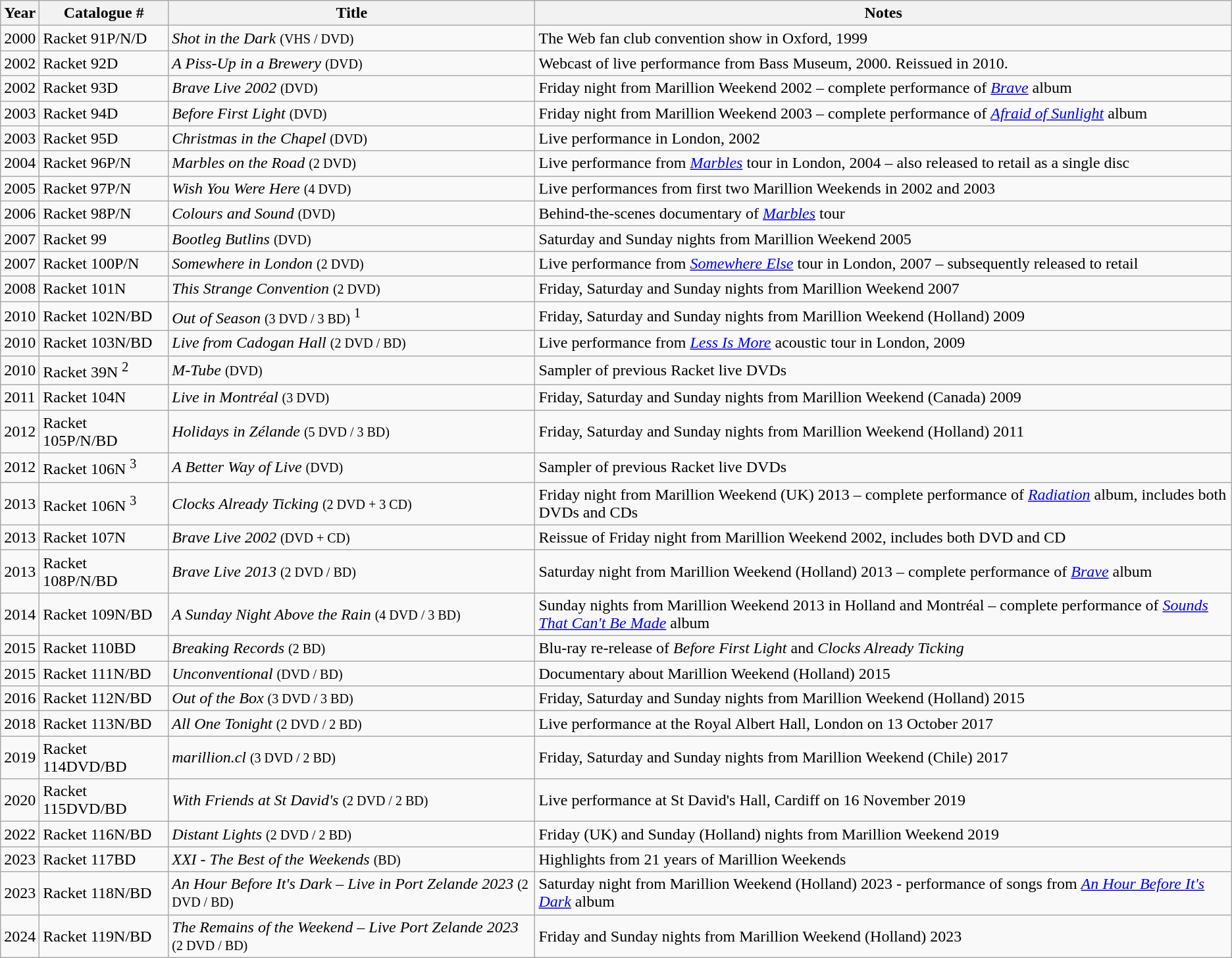<table class="wikitable">
<tr>
<th>Year</th>
<th>Catalogue #</th>
<th>Title</th>
<th>Notes</th>
</tr>
<tr>
<td>2000</td>
<td>Racket 91P/N/D</td>
<td><em>Shot in the Dark</em> <small>(VHS / DVD)</small></td>
<td>The Web fan club convention show in Oxford, 1999</td>
</tr>
<tr>
<td>2002</td>
<td>Racket 92D</td>
<td><em>A Piss-Up in a Brewery</em> <small>(DVD)</small></td>
<td>Webcast of live performance from Bass Museum, 2000. Reissued in 2010.</td>
</tr>
<tr>
<td>2002</td>
<td>Racket 93D</td>
<td><em>Brave Live 2002</em> <small>(DVD)</small></td>
<td>Friday night from Marillion Weekend 2002 – complete performance of <em><a href='#'>Brave</a></em> album</td>
</tr>
<tr>
<td>2003</td>
<td>Racket 94D</td>
<td><em>Before First Light</em> <small>(DVD)</small></td>
<td>Friday night from Marillion Weekend 2003 – complete performance of <em><a href='#'>Afraid of Sunlight</a></em> album</td>
</tr>
<tr>
<td>2003</td>
<td>Racket 95D</td>
<td><em>Christmas in the Chapel</em> <small>(DVD)</small></td>
<td>Live performance in London, 2002</td>
</tr>
<tr>
<td>2004</td>
<td>Racket 96P/N</td>
<td><em>Marbles on the Road</em> <small>(2 DVD)</small></td>
<td>Live performance from <em><a href='#'>Marbles</a></em> tour in London, 2004 – also released to retail as a single disc</td>
</tr>
<tr>
<td>2005</td>
<td>Racket 97P/N</td>
<td><em>Wish You Were Here</em> <small>(4 DVD)</small></td>
<td>Live performances from first two Marillion Weekends in 2002 and 2003</td>
</tr>
<tr>
<td>2006</td>
<td>Racket 98P/N</td>
<td><em>Colours and Sound</em> <small>(DVD)</small></td>
<td>Behind-the-scenes documentary of <em><a href='#'>Marbles</a></em> tour</td>
</tr>
<tr>
<td>2007</td>
<td>Racket 99</td>
<td><em>Bootleg Butlins</em> <small>(DVD)</small></td>
<td>Saturday and Sunday nights from Marillion Weekend 2005</td>
</tr>
<tr>
<td>2007</td>
<td>Racket 100P/N</td>
<td><em>Somewhere in London</em> <small>(2 DVD)</small></td>
<td>Live performance from <em><a href='#'>Somewhere Else</a></em> tour in London, 2007 – subsequently released to retail</td>
</tr>
<tr>
<td>2008</td>
<td>Racket 101N</td>
<td><em>This Strange Convention</em> <small>(2 DVD)</small></td>
<td>Friday, Saturday and Sunday nights from Marillion Weekend 2007</td>
</tr>
<tr>
<td>2010</td>
<td>Racket 102N/BD</td>
<td><em>Out of Season</em> <small>(3 DVD / 3 BD)</small> <sup>1</sup></td>
<td>Friday, Saturday and Sunday nights from Marillion Weekend (Holland) 2009</td>
</tr>
<tr>
<td>2010</td>
<td>Racket 103N/BD</td>
<td><em>Live from Cadogan Hall</em> <small>(2 DVD / BD)</small></td>
<td>Live performance from <em><a href='#'>Less Is More</a></em> acoustic tour in London, 2009</td>
</tr>
<tr>
<td>2010</td>
<td>Racket 39N <sup>2</sup></td>
<td><em>M-Tube</em> <small>(DVD)</small></td>
<td>Sampler of previous Racket live DVDs</td>
</tr>
<tr>
<td>2011</td>
<td>Racket 104N</td>
<td><em>Live in Montréal</em> <small>(3 DVD)</small></td>
<td>Friday, Saturday and Sunday nights from Marillion Weekend (Canada) 2009</td>
</tr>
<tr>
<td>2012</td>
<td>Racket 105P/N/BD</td>
<td><em>Holidays in Zélande</em> <small>(5 DVD / 3 BD)</small></td>
<td>Friday, Saturday and Sunday nights from Marillion Weekend (Holland) 2011</td>
</tr>
<tr>
<td>2012</td>
<td>Racket 106N <sup>3</sup></td>
<td><em>A Better Way of Live</em> <small>(DVD)</small></td>
<td>Sampler of previous Racket live DVDs</td>
</tr>
<tr>
<td>2013</td>
<td>Racket 106N <sup>3</sup></td>
<td><em>Clocks Already Ticking</em> <small>(2 DVD + 3 CD)</small></td>
<td>Friday night from Marillion Weekend (UK) 2013 – complete performance of <em><a href='#'>Radiation</a></em> album, includes both DVDs and CDs</td>
</tr>
<tr>
<td>2013</td>
<td>Racket 107N</td>
<td><em>Brave Live 2002</em> <small>(DVD + CD)</small></td>
<td>Reissue of Friday night from Marillion Weekend 2002, includes both DVD and CD</td>
</tr>
<tr>
<td>2013</td>
<td>Racket 108P/N/BD</td>
<td><em>Brave Live 2013</em> <small>(2 DVD / BD)</small></td>
<td>Saturday night from Marillion Weekend (Holland) 2013 – complete performance of <em><a href='#'>Brave</a></em> album</td>
</tr>
<tr>
<td>2014</td>
<td>Racket 109N/BD</td>
<td><em>A Sunday Night Above the Rain</em> <small>(4 DVD / 3 BD)</small></td>
<td>Sunday nights from Marillion Weekend 2013 in Holland and Montréal – complete performance of <em><a href='#'>Sounds That Can't Be Made</a></em> album</td>
</tr>
<tr>
<td>2015</td>
<td>Racket 110BD</td>
<td><em>Breaking Records</em> <small>(2 BD)</small></td>
<td>Blu-ray re-release of <em>Before First Light</em> and <em>Clocks Already Ticking</em></td>
</tr>
<tr>
<td>2015</td>
<td>Racket 111N/BD</td>
<td><em>Unconventional</em> <small>(DVD / BD)</small></td>
<td>Documentary about Marillion Weekend (Holland) 2015</td>
</tr>
<tr>
<td>2016</td>
<td>Racket 112N/BD</td>
<td><em>Out of the Box</em> <small>(3 DVD / 3 BD)</small></td>
<td>Friday, Saturday and Sunday nights from Marillion Weekend (Holland) 2015</td>
</tr>
<tr>
<td>2018</td>
<td>Racket 113N/BD</td>
<td><em>All One Tonight</em> <small>(2 DVD / 2 BD)</small></td>
<td>Live performance at the Royal Albert Hall, London on 13 October 2017</td>
</tr>
<tr>
<td>2019</td>
<td>Racket 114DVD/BD</td>
<td><em>marillion.cl</em> <small>(3 DVD / 2 BD)</small></td>
<td>Friday, Saturday and Sunday nights from Marillion Weekend (Chile) 2017</td>
</tr>
<tr>
<td>2020</td>
<td>Racket 115DVD/BD</td>
<td><em>With Friends at St David's</em> <small>(2 DVD / 2 BD)</small></td>
<td>Live performance at St David's Hall, Cardiff on 16 November 2019</td>
</tr>
<tr>
<td>2022</td>
<td>Racket 116N/BD</td>
<td><em>Distant Lights</em> <small>(2 DVD / 2 BD)</small></td>
<td>Friday (UK) and Sunday (Holland) nights from Marillion Weekend 2019</td>
</tr>
<tr>
<td>2023</td>
<td>Racket 117BD</td>
<td><em>XXI - The Best of the Weekends</em> <small>(BD)</small></td>
<td>Highlights from 21 years of Marillion Weekends</td>
</tr>
<tr>
<td>2023</td>
<td>Racket 118N/BD</td>
<td><em>An Hour Before It's Dark – Live in Port Zelande 2023</em> <small>(2 DVD / BD)</small></td>
<td>Saturday night from Marillion Weekend (Holland) 2023 - performance of songs from <em><a href='#'>An Hour Before It's Dark</a></em> album</td>
</tr>
<tr>
<td>2024</td>
<td>Racket 119N/BD</td>
<td><em>The Remains of the Weekend – Live Port Zelande 2023</em> <small>(2 DVD / BD)</small></td>
<td>Friday and Sunday nights from Marillion Weekend (Holland) 2023</td>
</tr>
</table>
